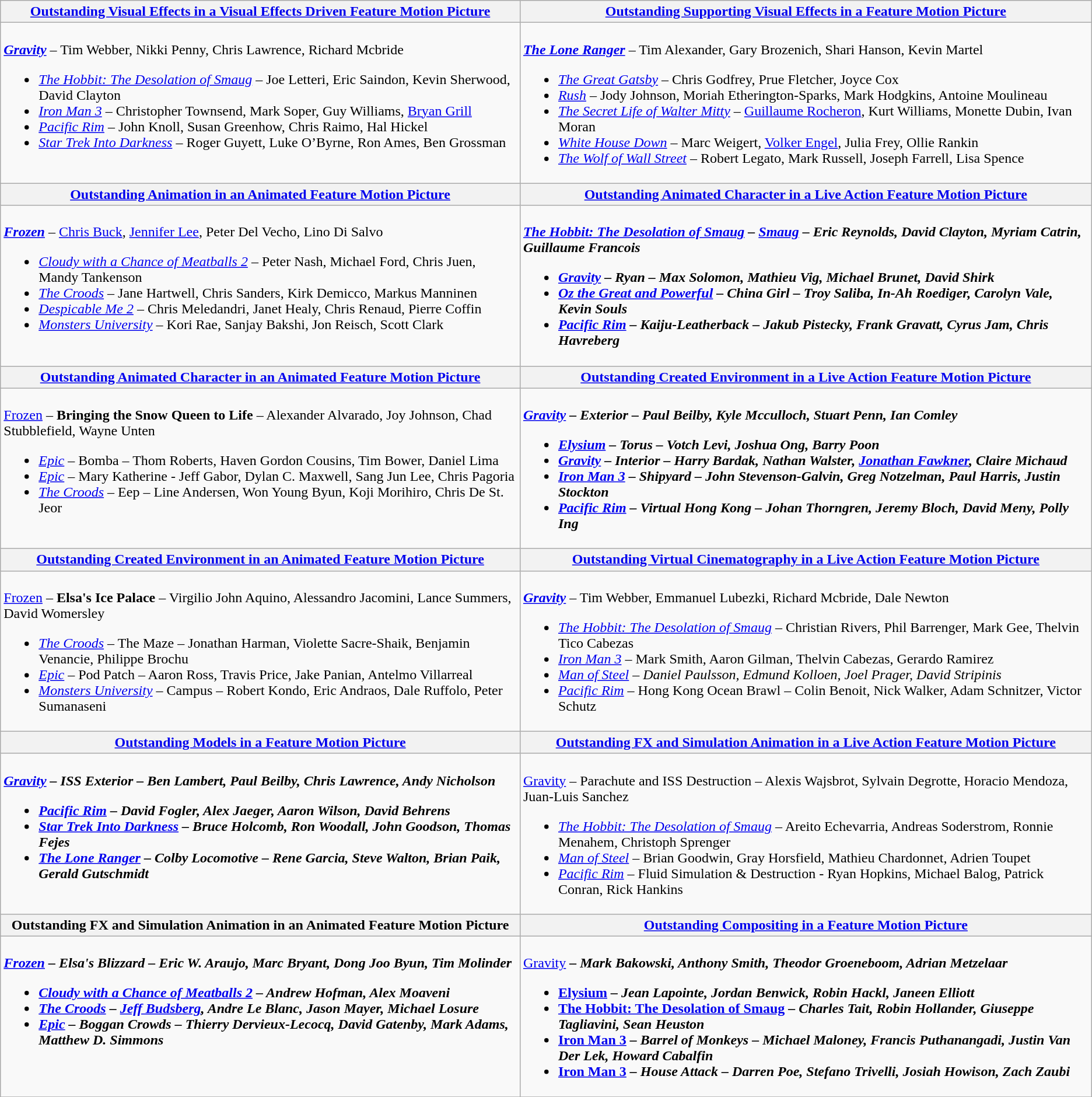<table class=wikitable style="width=100%">
<tr>
<th style="width=50%"><strong><a href='#'>Outstanding Visual Effects in a Visual Effects Driven Feature Motion Picture</a></strong></th>
<th style="width=50%"><strong><a href='#'>Outstanding Supporting Visual Effects in a Feature Motion Picture</a></strong></th>
</tr>
<tr>
<td valign="top"><br><strong><em><a href='#'>Gravity</a></em></strong> – Tim Webber, Nikki Penny, Chris Lawrence, Richard Mcbride<ul><li><em><a href='#'>The Hobbit: The Desolation of Smaug</a></em> – Joe Letteri, Eric Saindon, Kevin Sherwood, David Clayton</li><li><em><a href='#'>Iron Man 3</a></em> – Christopher Townsend, Mark Soper, Guy Williams, <a href='#'>Bryan Grill</a></li><li><em><a href='#'>Pacific Rim</a></em> – John Knoll, Susan Greenhow, Chris Raimo, Hal Hickel</li><li><em><a href='#'>Star Trek Into Darkness</a></em> – Roger Guyett, Luke O’Byrne, Ron Ames, Ben Grossman</li></ul></td>
<td valign="top"><br><strong><em><a href='#'>The Lone Ranger</a></em></strong> – Tim Alexander, Gary Brozenich, Shari Hanson, Kevin Martel<ul><li><em><a href='#'>The Great Gatsby</a></em> – Chris Godfrey, Prue Fletcher, Joyce Cox</li><li><em><a href='#'>Rush</a></em> – Jody Johnson, Moriah Etherington-Sparks, Mark Hodgkins, Antoine Moulineau</li><li><em><a href='#'>The Secret Life of Walter Mitty</a></em> – <a href='#'>Guillaume Rocheron</a>, Kurt Williams, Monette Dubin, Ivan Moran</li><li><em><a href='#'>White House Down</a></em> – Marc Weigert, <a href='#'>Volker Engel</a>, Julia Frey, Ollie Rankin</li><li><em><a href='#'>The Wolf of Wall Street</a></em> – Robert Legato, Mark Russell, Joseph Farrell, Lisa Spence</li></ul></td>
</tr>
<tr>
<th style="width=50%"><strong><a href='#'>Outstanding Animation in an Animated Feature Motion Picture</a></strong></th>
<th style="width=50%"><strong><a href='#'>Outstanding Animated Character in a Live Action Feature Motion Picture</a></strong></th>
</tr>
<tr>
<td valign="top"><br><strong><em><a href='#'>Frozen</a></em></strong> – <a href='#'>Chris Buck</a>, <a href='#'>Jennifer Lee</a>, Peter Del Vecho, Lino Di Salvo<ul><li><em><a href='#'>Cloudy with a Chance of Meatballs 2</a></em> – Peter Nash, Michael Ford, Chris Juen, Mandy Tankenson</li><li><em><a href='#'>The Croods</a></em> – Jane Hartwell, Chris Sanders, Kirk Demicco, Markus Manninen</li><li><em><a href='#'>Despicable Me 2</a></em> – Chris Meledandri, Janet Healy, Chris Renaud, Pierre Coffin</li><li><em><a href='#'>Monsters University</a></em> – Kori Rae, Sanjay Bakshi, Jon Reisch, Scott Clark</li></ul></td>
<td valign="top"><br><strong><em><a href='#'>The Hobbit: The Desolation of Smaug</a><em> <strong>–</strong> <a href='#'>Smaug</a><strong> – Eric Reynolds, David Clayton, Myriam Catrin, Guillaume Francois<ul><li></em><a href='#'>Gravity</a><em> – Ryan – Max Solomon, Mathieu Vig, Michael Brunet, David Shirk</li><li></em><a href='#'>Oz the Great and Powerful</a><em> – China Girl – Troy Saliba, In-Ah Roediger, Carolyn Vale, Kevin Souls</li><li></em><a href='#'>Pacific Rim</a><em> – Kaiju-Leatherback – Jakub Pistecky, Frank Gravatt, Cyrus Jam, Chris Havreberg</li></ul></td>
</tr>
<tr>
<th style="width=50%"></strong><a href='#'>Outstanding Animated Character in an Animated Feature Motion Picture</a><strong></th>
<th style="width=50%"></strong><a href='#'>Outstanding Created Environment in a Live Action Feature Motion Picture</a><strong></th>
</tr>
<tr>
<td valign="top"><br></em></strong><a href='#'>Frozen</a></em> </strong>–<strong> Bringing the Snow Queen to Life</strong> – Alexander Alvarado, Joy Johnson, Chad Stubblefield, Wayne Unten<ul><li><em><a href='#'>Epic</a></em> – Bomba – Thom Roberts, Haven Gordon Cousins, Tim Bower, Daniel Lima</li><li><em><a href='#'>Epic</a></em> – Mary Katherine - Jeff Gabor, Dylan C. Maxwell, Sang Jun Lee, Chris Pagoria</li><li><em><a href='#'>The Croods</a></em> – Eep – Line Andersen, Won Young Byun, Koji Morihiro, Chris De St. Jeor</li></ul></td>
<td valign="top"><br><strong><em><a href='#'>Gravity</a><em> <strong>–</strong> Exterior<strong> – Paul Beilby, Kyle Mcculloch, Stuart Penn, Ian Comley<ul><li></em><a href='#'>Elysium</a><em> – Torus – Votch Levi, Joshua Ong, Barry Poon</li><li></em><a href='#'>Gravity</a><em> – Interior – Harry Bardak, Nathan Walster, <a href='#'>Jonathan Fawkner</a>, Claire Michaud</li><li></em><a href='#'>Iron Man 3</a><em> – Shipyard – John Stevenson-Galvin, Greg Notzelman, Paul Harris, Justin Stockton</li><li></em><a href='#'>Pacific Rim</a><em> – Virtual Hong Kong – Johan Thorngren, Jeremy Bloch, David Meny, Polly Ing</li></ul></td>
</tr>
<tr>
<th style="width=50%"></strong><a href='#'>Outstanding Created Environment in an Animated Feature Motion Picture</a><strong></th>
<th style="width=50%"></strong><a href='#'>Outstanding Virtual Cinematography in a Live Action Feature Motion Picture</a><strong></th>
</tr>
<tr>
<td valign="top"><br></em></strong><a href='#'>Frozen</a></em> </strong>–<strong> Elsa's Ice Palace</strong> – Virgilio John Aquino, Alessandro Jacomini, Lance Summers, David Womersley<ul><li><em><a href='#'>The Croods</a></em> – The Maze – Jonathan Harman, Violette Sacre-Shaik, Benjamin Venancie, Philippe Brochu</li><li><em><a href='#'>Epic</a></em> – Pod Patch – Aaron Ross, Travis Price, Jake Panian, Antelmo Villarreal</li><li><em><a href='#'>Monsters University</a></em> – Campus – Robert Kondo, Eric Andraos, Dale Ruffolo, Peter Sumanaseni</li></ul></td>
<td valign="top"><br><strong><em><a href='#'>Gravity</a></em></strong> – Tim Webber, Emmanuel Lubezki, Richard Mcbride, Dale Newton<ul><li><em><a href='#'>The Hobbit: The Desolation of Smaug</a></em> – Christian Rivers, Phil Barrenger, Mark Gee, Thelvin Tico Cabezas</li><li><em><a href='#'>Iron Man 3</a></em> – Mark Smith, Aaron Gilman, Thelvin Cabezas, Gerardo Ramirez</li><li><em><a href='#'>Man of Steel</a> – Daniel Paulsson, Edmund Kolloen, Joel Prager, David Stripinis</em></li><li><em><a href='#'>Pacific Rim</a></em> – Hong Kong Ocean Brawl – Colin Benoit, Nick Walker, Adam Schnitzer, Victor Schutz</li></ul></td>
</tr>
<tr>
<th style="width=50%"><strong><a href='#'>Outstanding Models in a Feature Motion Picture</a></strong></th>
<th style="width=50%"><strong><a href='#'>Outstanding FX and Simulation Animation in a Live Action Feature Motion Picture</a></strong></th>
</tr>
<tr>
<td valign="top"><br><strong><em><a href='#'>Gravity</a><em> – ISS Exterior<strong> – Ben Lambert, Paul Beilby, Chris Lawrence, Andy Nicholson<ul><li></em><a href='#'>Pacific Rim</a><em> – David Fogler, Alex Jaeger, Aaron Wilson, David Behrens</li><li></em><a href='#'>Star Trek Into Darkness</a><em> – Bruce Holcomb, Ron Woodall, John Goodson, Thomas Fejes</li><li></em><a href='#'>The Lone Ranger</a><em> – Colby Locomotive – Rene Garcia, Steve Walton, Brian Paik, Gerald Gutschmidt</li></ul></td>
<td valign="top"><br></em></strong><a href='#'>Gravity</a></em> – Parachute and ISS Destruction</strong> – Alexis Wajsbrot, Sylvain Degrotte, Horacio Mendoza, Juan-Luis Sanchez<ul><li><em><a href='#'>The Hobbit: The Desolation of Smaug</a></em> – Areito Echevarria, Andreas Soderstrom, Ronnie Menahem, Christoph Sprenger</li><li><em><a href='#'>Man of Steel</a></em> – Brian Goodwin, Gray Horsfield, Mathieu Chardonnet, Adrien Toupet</li><li><em><a href='#'>Pacific Rim</a></em> – Fluid Simulation & Destruction - Ryan Hopkins, Michael Balog, Patrick Conran, Rick Hankins</li></ul></td>
</tr>
<tr>
<th style="width=50%"><strong>Outstanding FX and Simulation Animation in an Animated Feature Motion Picture</strong></th>
<th style="width=50%"><strong><a href='#'>Outstanding Compositing in a Feature Motion Picture</a></strong></th>
</tr>
<tr>
<td valign="top"><br><strong><em><a href='#'>Frozen</a><em> <strong>–</strong> Elsa's Blizzard<strong> – Eric W. Araujo, Marc Bryant, Dong Joo Byun, Tim Molinder<ul><li></em><a href='#'>Cloudy with a Chance of Meatballs 2</a><em> – Andrew Hofman, Alex Moaveni</li><li></em><a href='#'>The Croods</a><em> – <a href='#'>Jeff Budsberg</a>, Andre Le Blanc, Jason Mayer, Michael Losure</li><li></em><a href='#'>Epic</a><em> – Boggan Crowds – Thierry Dervieux-Lecocq, David Gatenby, Mark Adams, Matthew D. Simmons</li></ul></td>
<td valign="top"><br></em></strong><a href='#'>Gravity</a><strong><em> – Mark Bakowski, Anthony Smith, Theodor Groeneboom, Adrian Metzelaar<ul><li></em><a href='#'>Elysium</a><em> – Jean Lapointe, Jordan Benwick, Robin Hackl, Janeen Elliott</li><li></em><a href='#'>The Hobbit: The Desolation of Smaug</a><em> – Charles Tait, Robin Hollander, Giuseppe Tagliavini, Sean Heuston</li><li></em><a href='#'>Iron Man 3</a><em> – Barrel of Monkeys – Michael Maloney, Francis Puthanangadi, Justin Van Der Lek, Howard Cabalfin</li><li></em><a href='#'>Iron Man 3</a><em> – House Attack – Darren Poe, Stefano Trivelli, Josiah Howison, Zach Zaubi</li></ul></td>
</tr>
<tr>
</tr>
</table>
